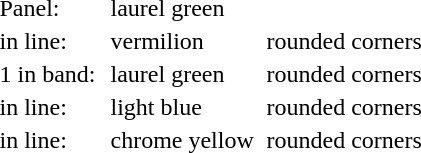<table>
<tr>
<td width="70pt">Panel:</td>
<td width="100pt">laurel green</td>
</tr>
<tr>
<td> in line:</td>
<td>vermilion</td>
<td>rounded corners</td>
</tr>
<tr>
<td>1 in band:</td>
<td>laurel green</td>
<td>rounded corners</td>
</tr>
<tr>
<td> in line:</td>
<td width="100pt">light blue</td>
<td>rounded corners</td>
</tr>
<tr>
<td> in line:</td>
<td width="100pt">chrome yellow</td>
<td>rounded corners</td>
</tr>
<tr>
</tr>
</table>
